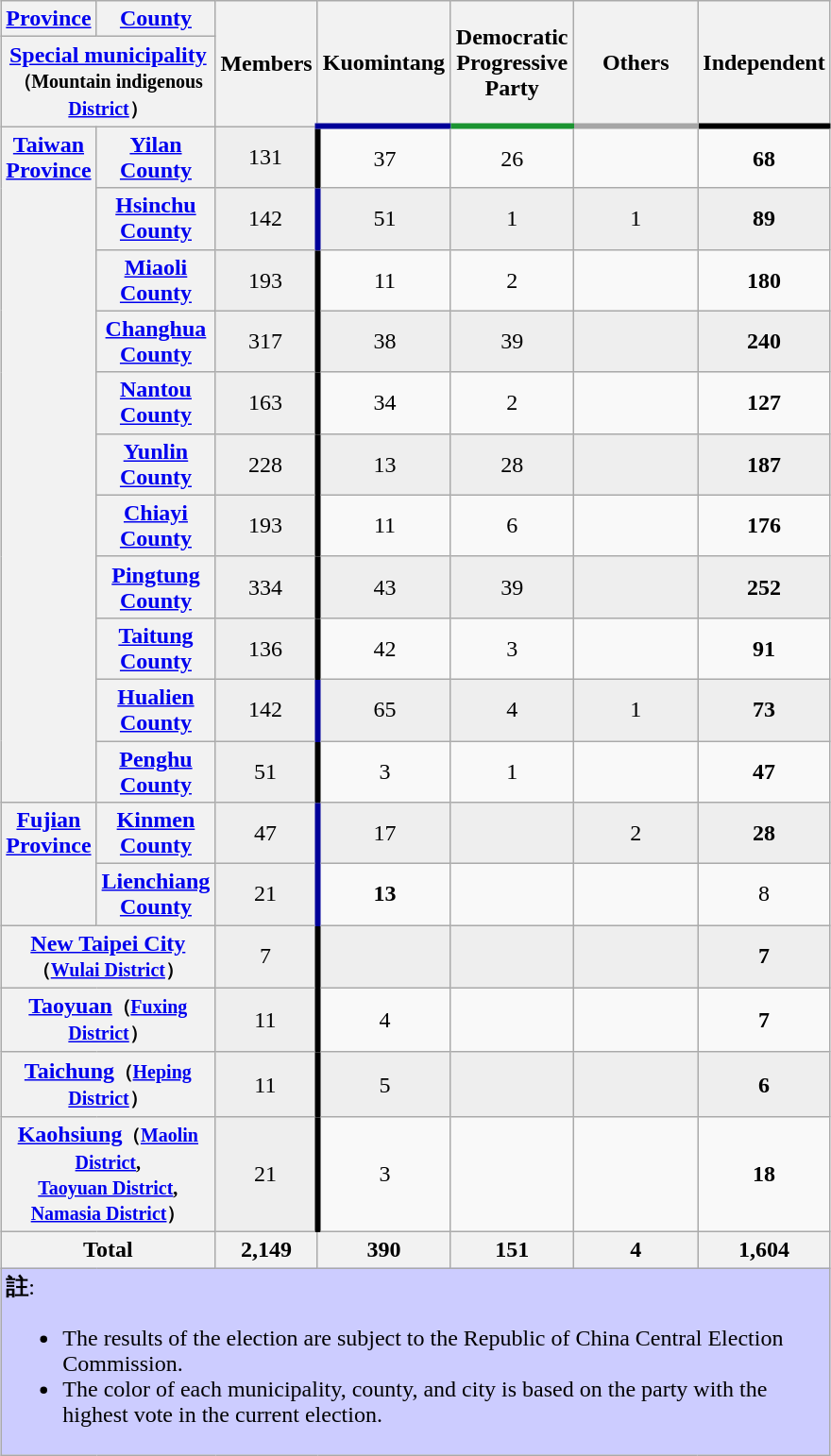<table class="wikitable collapsible" style="text-align:center; margin:auto">
<tr>
<th style="width:60px;"><a href='#'>Province</a></th>
<th style="width:60px;"><a href='#'>County</a></th>
<th rowspan=2 style="width:50px;">Members</th>
<th rowspan=2 style="width:80px; border-bottom:4px solid #000099;">Kuomintang</th>
<th rowspan=2 style="width:80px; border-bottom:4px solid #1B9431;">Democratic Progressive Party</th>
<th rowspan=2 style="width:80px; border-bottom:4px solid #A6A6A6;">Others</th>
<th rowspan=2 style="width:80px; border-bottom:4px solid #000000;">Independent</th>
</tr>
<tr>
<th colspan=2><a href='#'>Special municipality</a><br><small>（Mountain indigenous <a href='#'>District</a>）</small></th>
</tr>
<tr>
<th rowspan=11 valign=top><a href='#'>Taiwan Province</a></th>
<th><a href='#'>Yilan County</a></th>
<td bgcolor=#EEEEEE style="border-right:4px solid #000000;">131</td>
<td>37</td>
<td>26</td>
<td></td>
<td><strong>68</strong></td>
</tr>
<tr bgcolor="#EEEEEE">
<th><a href='#'>Hsinchu County</a></th>
<td bgcolor=#EEEEEE style="border-right:4px solid #000099;">142</td>
<td>51</td>
<td>1</td>
<td>1</td>
<td><strong>89</strong></td>
</tr>
<tr>
<th><a href='#'>Miaoli County</a></th>
<td bgcolor=#EEEEEE style="border-right:4px solid #000000;">193</td>
<td>11</td>
<td>2</td>
<td></td>
<td><strong>180</strong></td>
</tr>
<tr bgcolor="#EEEEEE">
<th><a href='#'>Changhua County</a></th>
<td bgcolor=#EEEEEE style="border-right:4px solid #000000;">317</td>
<td>38</td>
<td>39</td>
<td></td>
<td><strong>240</strong></td>
</tr>
<tr>
<th><a href='#'>Nantou County</a></th>
<td bgcolor=#EEEEEE style="border-right:4px solid #000000;">163</td>
<td>34</td>
<td>2</td>
<td></td>
<td><strong>127</strong></td>
</tr>
<tr bgcolor="#EEEEEE">
<th><a href='#'>Yunlin County</a></th>
<td bgcolor=#EEEEEE style="border-right:4px solid #000000;">228</td>
<td>13</td>
<td>28</td>
<td></td>
<td><strong>187</strong></td>
</tr>
<tr>
<th><a href='#'>Chiayi County</a></th>
<td bgcolor=#EEEEEE style="border-right:4px solid #000000;">193</td>
<td>11</td>
<td>6</td>
<td></td>
<td><strong>176</strong></td>
</tr>
<tr bgcolor="#EEEEEE">
<th><a href='#'>Pingtung County</a></th>
<td bgcolor=#EEEEEE style="border-right:4px solid #000000;">334</td>
<td>43</td>
<td>39</td>
<td></td>
<td><strong>252</strong></td>
</tr>
<tr>
<th><a href='#'>Taitung County</a></th>
<td bgcolor=#EEEEEE style="border-right:4px solid #000000;">136</td>
<td>42</td>
<td>3</td>
<td></td>
<td><strong>91</strong></td>
</tr>
<tr bgcolor="#EEEEEE">
<th><a href='#'>Hualien County</a></th>
<td bgcolor=#EEEEEE style="border-right:4px solid #000099;">142</td>
<td>65</td>
<td>4</td>
<td>1</td>
<td><strong>73</strong></td>
</tr>
<tr>
<th><a href='#'>Penghu County</a></th>
<td bgcolor=#EEEEEE style="border-right:4px solid #000000;">51</td>
<td>3</td>
<td>1</td>
<td></td>
<td><strong>47</strong></td>
</tr>
<tr bgcolor="#EEEEEE">
<th rowspan=2 valign=top><a href='#'>Fujian Province</a></th>
<th><a href='#'>Kinmen County</a></th>
<td bgcolor=#EEEEEE style="border-right:4px solid #000099;">47</td>
<td>17</td>
<td></td>
<td>2</td>
<td><strong>28</strong></td>
</tr>
<tr>
<th><a href='#'>Lienchiang County</a></th>
<td bgcolor=#EEEEEE style="border-right:4px solid #000099;">21</td>
<td><strong>13 </strong></td>
<td></td>
<td></td>
<td>8</td>
</tr>
<tr bgcolor="#EEEEEE">
<th colspan=2><a href='#'>New Taipei City</a><small>（<a href='#'>Wulai District</a>）</small></th>
<td bgcolor=#EEEEEE style="border-right:4px solid #000000;">7</td>
<td></td>
<td></td>
<td></td>
<td><strong>7</strong></td>
</tr>
<tr>
<th colspan=2><a href='#'>Taoyuan</a><small>（<a href='#'>Fuxing District</a>）</small></th>
<td bgcolor=#EEEEEE style="border-right:4px solid #000000;">11</td>
<td>4</td>
<td></td>
<td></td>
<td><strong>7</strong></td>
</tr>
<tr bgcolor="#EEEEEE">
<th colspan=2><a href='#'>Taichung</a><small>（<a href='#'>Heping District</a>）</small></th>
<td bgcolor=#EEEEEE style="border-right:4px solid #000000;">11</td>
<td>5</td>
<td></td>
<td></td>
<td><strong>6</strong></td>
</tr>
<tr>
<th colspan=2><a href='#'>Kaohsiung</a><small>（<a href='#'>Maolin District</a>,<br><a href='#'>Taoyuan District</a>, <a href='#'>Namasia District</a>）</small></th>
<td bgcolor=#EEEEEE style="border-right:4px solid #000000;">21</td>
<td>3</td>
<td></td>
<td></td>
<td><strong>18</strong></td>
</tr>
<tr>
<th colspan=2>Total</th>
<th>2,149</th>
<th>390</th>
<th>151</th>
<th>4</th>
<th>1,604</th>
</tr>
<tr>
<td colspan=11 bgcolor=#CCCCFF align=left><strong>註</strong>:<br><ul><li>The results of the election are subject to the Republic of China Central Election Commission.</li><li>The color of each municipality, county, and city is based on the party with the highest vote in the current election.</li></ul></td>
</tr>
</table>
